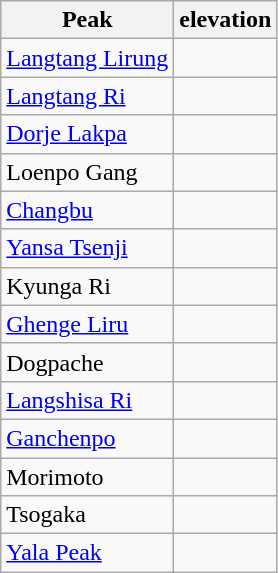<table border=0 cellspacing=5 style="margin-left:3em" class="wikitable sortable">
<tr>
<th align=left>Peak</th>
<th>elevation</th>
</tr>
<tr>
<td><a href='#'>Langtang Lirung</a></td>
<td></td>
</tr>
<tr>
<td><a href='#'>Langtang Ri</a></td>
<td></td>
</tr>
<tr>
<td><a href='#'>Dorje Lakpa</a></td>
<td></td>
</tr>
<tr>
<td>Loenpo Gang</td>
<td></td>
</tr>
<tr>
<td><a href='#'>Changbu</a></td>
<td></td>
</tr>
<tr>
<td><a href='#'>Yansa Tsenji</a></td>
<td></td>
</tr>
<tr>
<td>Kyunga Ri</td>
<td></td>
</tr>
<tr>
<td><a href='#'>Ghenge Liru</a></td>
<td></td>
</tr>
<tr>
<td>Dogpache</td>
<td></td>
</tr>
<tr>
<td><a href='#'>Langshisa Ri</a></td>
<td></td>
</tr>
<tr>
<td><a href='#'>Ganchenpo</a></td>
<td></td>
</tr>
<tr>
<td>Morimoto</td>
<td></td>
</tr>
<tr>
<td>Tsogaka</td>
<td></td>
</tr>
<tr>
<td><a href='#'>Yala Peak</a></td>
<td></td>
</tr>
</table>
